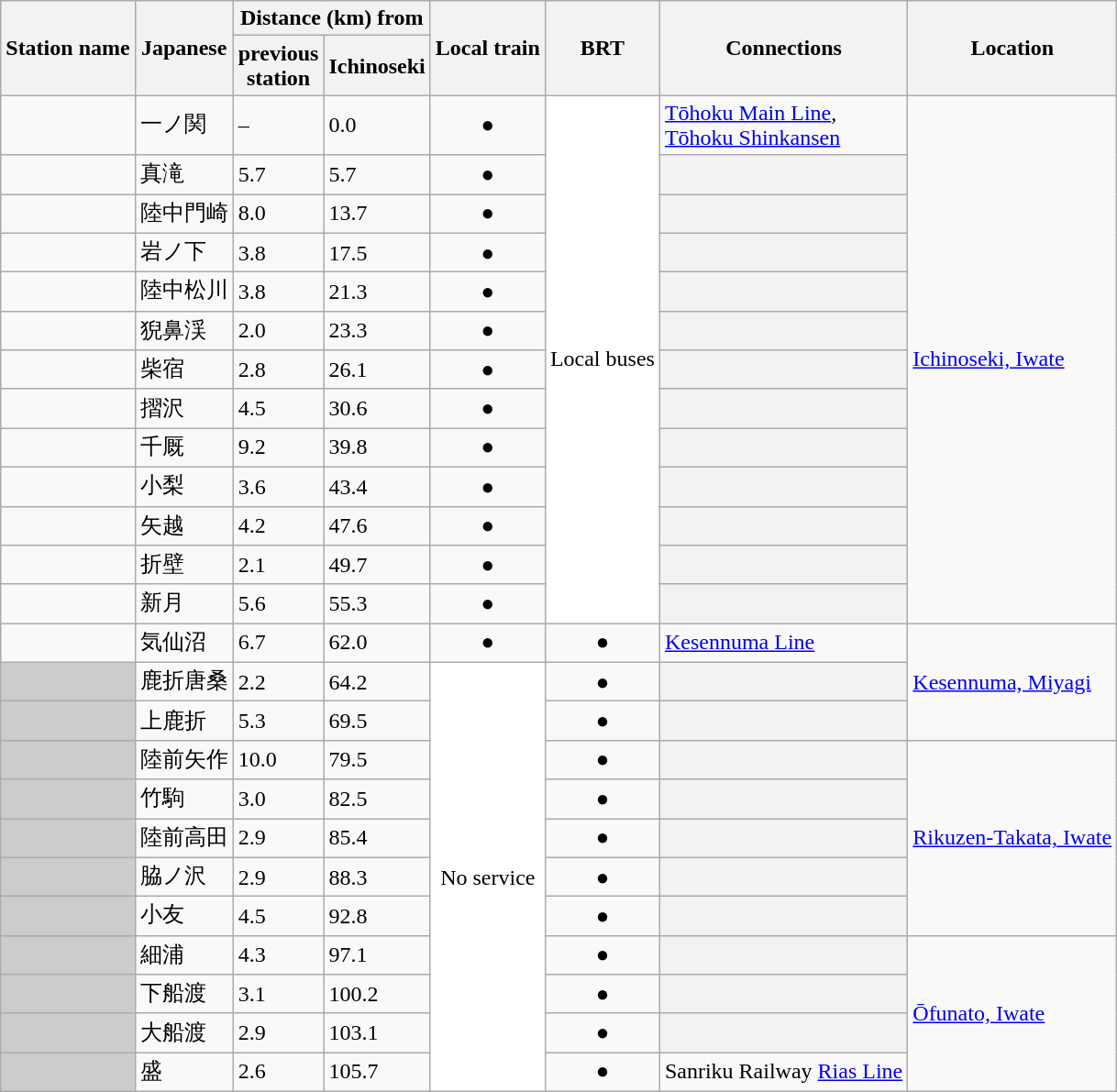<table class=wikitable>
<tr>
<th rowspan=2>Station name</th>
<th rowspan=2>Japanese</th>
<th colspan=2>Distance (km) from</th>
<th rowspan=2>Local train</th>
<th rowspan=2>BRT</th>
<th rowspan=2>Connections</th>
<th rowspan=2>Location</th>
</tr>
<tr>
<th>previous<br>station</th>
<th>Ichinoseki</th>
</tr>
<tr>
<td></td>
<td>一ノ関</td>
<td>–</td>
<td>0.0</td>
<td align="center" valign="middle">●</td>
<td rowspan="13" bgcolor="white" align="center">Local buses</td>
<td><a href='#'>Tōhoku Main Line</a>,<br><a href='#'>Tōhoku Shinkansen</a></td>
<td rowspan="13"><a href='#'>Ichinoseki, Iwate</a></td>
</tr>
<tr>
<td></td>
<td>真滝</td>
<td>5.7</td>
<td>5.7</td>
<td align="center" valign="middle">●</td>
<th></th>
</tr>
<tr>
<td></td>
<td>陸中門崎</td>
<td>8.0</td>
<td>13.7</td>
<td align="center" valign="middle">●</td>
<th></th>
</tr>
<tr>
<td></td>
<td>岩ノ下</td>
<td>3.8</td>
<td>17.5</td>
<td align="center" valign="middle">●</td>
<th></th>
</tr>
<tr>
<td></td>
<td>陸中松川</td>
<td>3.8</td>
<td>21.3</td>
<td align="center" valign="middle">●</td>
<th></th>
</tr>
<tr>
<td></td>
<td>猊鼻渓</td>
<td>2.0</td>
<td>23.3</td>
<td align="center" valign="middle">●</td>
<th></th>
</tr>
<tr>
<td></td>
<td>柴宿</td>
<td>2.8</td>
<td>26.1</td>
<td align="center" valign="middle">●</td>
<th></th>
</tr>
<tr>
<td></td>
<td>摺沢</td>
<td>4.5</td>
<td>30.6</td>
<td align="center" valign="middle">●</td>
<th></th>
</tr>
<tr>
<td></td>
<td>千厩</td>
<td>9.2</td>
<td>39.8</td>
<td align="center" valign="middle">●</td>
<th></th>
</tr>
<tr>
<td></td>
<td>小梨</td>
<td>3.6</td>
<td>43.4</td>
<td align="center" valign="middle">●</td>
<th></th>
</tr>
<tr>
<td></td>
<td>矢越</td>
<td>4.2</td>
<td>47.6</td>
<td align="center" valign="middle">●</td>
<th></th>
</tr>
<tr>
<td></td>
<td>折壁</td>
<td>2.1</td>
<td>49.7</td>
<td align="center" valign="middle">●</td>
<th></th>
</tr>
<tr>
<td></td>
<td>新月</td>
<td>5.6</td>
<td>55.3</td>
<td align="center" valign="middle">●</td>
<th></th>
</tr>
<tr>
<td></td>
<td>気仙沼</td>
<td>6.7</td>
<td>62.0</td>
<td align="center" valign="middle">●</td>
<td align="center" valign="middle">●</td>
<td><a href='#'>Kesennuma Line</a></td>
<td rowspan ="3"><a href='#'>Kesennuma, Miyagi</a></td>
</tr>
<tr>
<td style="background-color:#CCC;"></td>
<td>鹿折唐桑</td>
<td>2.2</td>
<td>64.2</td>
<td align="center" rowspan="11" bgcolor="white">No service</td>
<td align="center" valign="middle">●</td>
<th></th>
</tr>
<tr>
<td style="background-color:#CCC;"></td>
<td>上鹿折</td>
<td>5.3</td>
<td>69.5</td>
<td align="center" valign="middle">●</td>
<th></th>
</tr>
<tr>
<td style="background-color:#CCC;"></td>
<td>陸前矢作</td>
<td>10.0</td>
<td>79.5</td>
<td align="center" valign="middle">●</td>
<th></th>
<td rowspan="5"><a href='#'>Rikuzen-Takata, Iwate</a></td>
</tr>
<tr>
<td style="background-color:#CCC;"></td>
<td>竹駒</td>
<td>3.0</td>
<td>82.5</td>
<td align="center" valign="middle">●</td>
<th></th>
</tr>
<tr>
<td style="background-color:#CCC;"></td>
<td>陸前高田</td>
<td>2.9</td>
<td>85.4</td>
<td align="center" valign="middle">●</td>
<th></th>
</tr>
<tr>
<td style="background-color:#CCC;"></td>
<td>脇ノ沢</td>
<td>2.9</td>
<td>88.3</td>
<td align="center" valign="middle">●</td>
<th></th>
</tr>
<tr>
<td style="background-color:#CCC;"></td>
<td>小友</td>
<td>4.5</td>
<td>92.8</td>
<td align="center" valign="middle">●</td>
<th></th>
</tr>
<tr>
<td style="background-color:#CCC;"></td>
<td>細浦</td>
<td>4.3</td>
<td>97.1</td>
<td align="center" valign="middle">●</td>
<th></th>
<td rowspan="4"><a href='#'>Ōfunato, Iwate</a></td>
</tr>
<tr>
<td style="background-color:#CCC;"></td>
<td>下船渡</td>
<td>3.1</td>
<td>100.2</td>
<td align="center" valign="middle">●</td>
<th></th>
</tr>
<tr>
<td style="background-color:#CCC;"></td>
<td>大船渡</td>
<td>2.9</td>
<td>103.1</td>
<td align="center" valign="middle">●</td>
<th></th>
</tr>
<tr>
<td style="background-color:#CCC;"></td>
<td>盛</td>
<td>2.6</td>
<td>105.7</td>
<td align="center" valign="middle">●</td>
<td>Sanriku Railway <a href='#'>Rias Line</a></td>
</tr>
</table>
